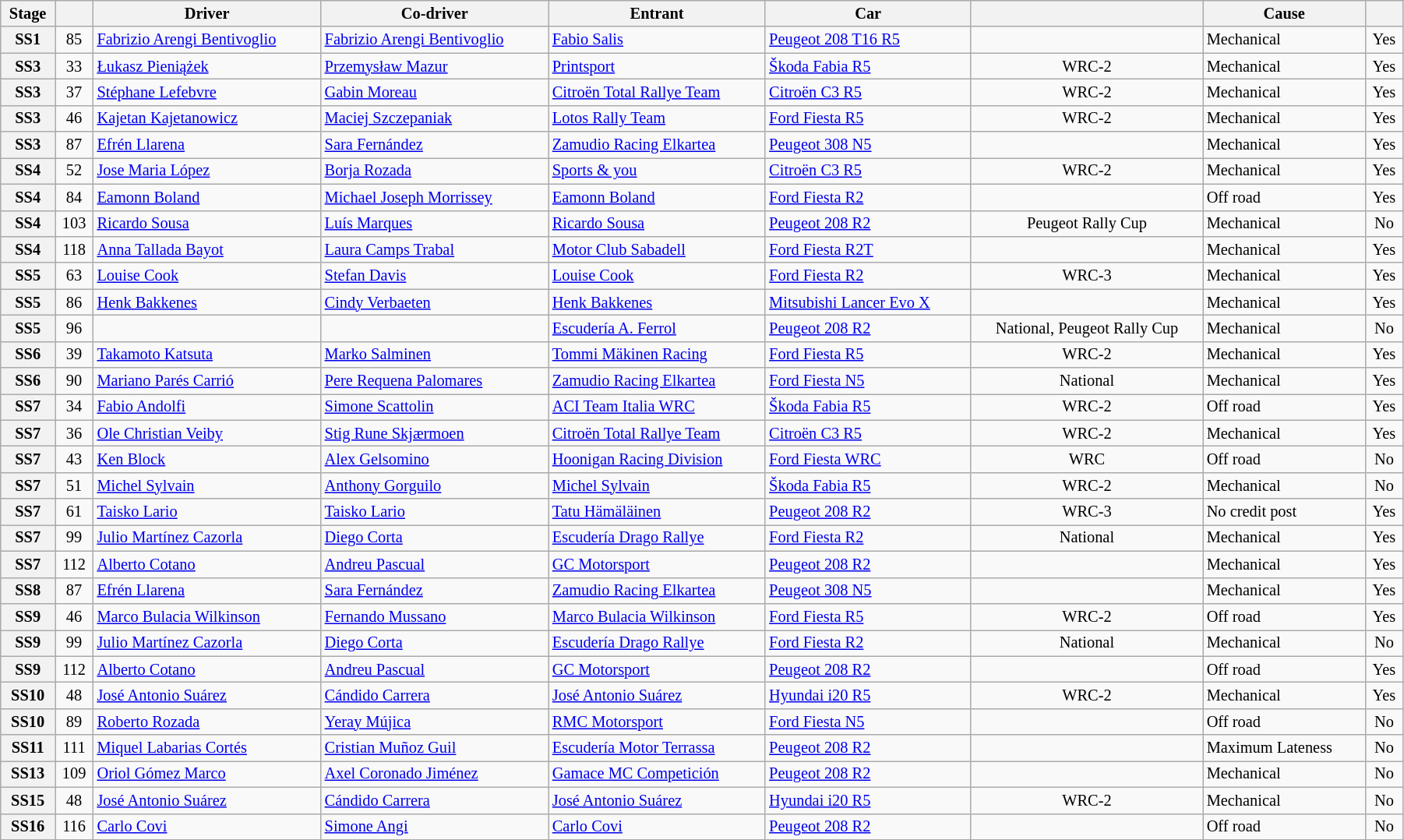<table class="wikitable" width=95% style="font-size: 85%;">
<tr>
<th>Stage</th>
<th></th>
<th>Driver</th>
<th>Co-driver</th>
<th>Entrant</th>
<th>Car</th>
<th></th>
<th>Cause</th>
<th></th>
</tr>
<tr>
<th>SS1</th>
<td align="center">85</td>
<td> <a href='#'>Fabrizio Arengi Bentivoglio</a></td>
<td> <a href='#'>Fabrizio Arengi Bentivoglio</a></td>
<td> <a href='#'>Fabio Salis</a></td>
<td><a href='#'>Peugeot 208 T16 R5</a></td>
<td></td>
<td>Mechanical</td>
<td align="center">Yes</td>
</tr>
<tr>
<th>SS3</th>
<td align="center">33</td>
<td> <a href='#'>Łukasz Pieniążek</a></td>
<td> <a href='#'>Przemysław Mazur</a></td>
<td> <a href='#'>Printsport</a></td>
<td><a href='#'>Škoda Fabia R5</a></td>
<td align="center">WRC-2</td>
<td>Mechanical</td>
<td align="center">Yes</td>
</tr>
<tr>
<th>SS3</th>
<td align="center">37</td>
<td> <a href='#'>Stéphane Lefebvre</a></td>
<td> <a href='#'>Gabin Moreau</a></td>
<td> <a href='#'>Citroën Total Rallye Team</a></td>
<td><a href='#'>Citroën C3 R5</a></td>
<td align="center">WRC-2</td>
<td>Mechanical</td>
<td align="center">Yes</td>
</tr>
<tr>
<th>SS3</th>
<td align="center">46</td>
<td> <a href='#'>Kajetan Kajetanowicz</a></td>
<td> <a href='#'>Maciej Szczepaniak</a></td>
<td> <a href='#'>Lotos Rally Team</a></td>
<td><a href='#'>Ford Fiesta R5</a></td>
<td align="center">WRC-2</td>
<td>Mechanical</td>
<td align="center">Yes</td>
</tr>
<tr>
<th>SS3</th>
<td align="center">87</td>
<td> <a href='#'>Efrén Llarena</a></td>
<td> <a href='#'>Sara Fernández</a></td>
<td> <a href='#'>Zamudio Racing Elkartea</a></td>
<td><a href='#'>Peugeot 308 N5</a></td>
<td></td>
<td>Mechanical</td>
<td align="center">Yes</td>
</tr>
<tr>
<th>SS4</th>
<td align="center">52</td>
<td> <a href='#'>Jose Maria López</a></td>
<td> <a href='#'>Borja Rozada</a></td>
<td> <a href='#'>Sports & you</a></td>
<td><a href='#'>Citroën C3 R5</a></td>
<td align="center">WRC-2</td>
<td>Mechanical</td>
<td align="center">Yes</td>
</tr>
<tr>
<th>SS4</th>
<td align="center">84</td>
<td> <a href='#'>Eamonn Boland</a></td>
<td> <a href='#'>Michael Joseph Morrissey</a></td>
<td> <a href='#'>Eamonn Boland</a></td>
<td><a href='#'>Ford Fiesta R2</a></td>
<td></td>
<td>Off road</td>
<td align="center">Yes</td>
</tr>
<tr>
<th>SS4</th>
<td align="center">103</td>
<td> <a href='#'>Ricardo Sousa</a></td>
<td> <a href='#'>Luís Marques</a></td>
<td> <a href='#'>Ricardo Sousa</a></td>
<td><a href='#'>Peugeot 208 R2</a></td>
<td align="center">Peugeot Rally Cup</td>
<td>Mechanical</td>
<td align="center">No</td>
</tr>
<tr>
<th>SS4</th>
<td align="center">118</td>
<td> <a href='#'>Anna Tallada Bayot</a></td>
<td> <a href='#'>Laura Camps Trabal</a></td>
<td> <a href='#'>Motor Club Sabadell</a></td>
<td><a href='#'>Ford Fiesta R2T</a></td>
<td></td>
<td>Mechanical</td>
<td align="center">Yes</td>
</tr>
<tr>
<th>SS5</th>
<td align="center">63</td>
<td> <a href='#'>Louise Cook</a></td>
<td> <a href='#'>Stefan Davis</a></td>
<td> <a href='#'>Louise Cook</a></td>
<td><a href='#'>Ford Fiesta R2</a></td>
<td align="center">WRC-3</td>
<td>Mechanical</td>
<td align="center">Yes</td>
</tr>
<tr>
<th>SS5</th>
<td align="center">86</td>
<td> <a href='#'>Henk Bakkenes</a></td>
<td> <a href='#'>Cindy Verbaeten</a></td>
<td> <a href='#'>Henk Bakkenes</a></td>
<td><a href='#'>Mitsubishi Lancer Evo X</a></td>
<td></td>
<td>Mechanical</td>
<td align="center">Yes</td>
</tr>
<tr>
<th>SS5</th>
<td align="center">96</td>
<td></td>
<td></td>
<td> <a href='#'>Escudería A. Ferrol</a></td>
<td><a href='#'>Peugeot 208 R2</a></td>
<td align="center">National, Peugeot Rally Cup</td>
<td>Mechanical</td>
<td align="center">No</td>
</tr>
<tr>
<th>SS6</th>
<td align="center">39</td>
<td> <a href='#'>Takamoto Katsuta</a></td>
<td> <a href='#'>Marko Salminen</a></td>
<td> <a href='#'>Tommi Mäkinen Racing</a></td>
<td><a href='#'>Ford Fiesta R5</a></td>
<td align="center">WRC-2</td>
<td>Mechanical</td>
<td align="center">Yes</td>
</tr>
<tr>
<th>SS6</th>
<td align="center">90</td>
<td> <a href='#'>Mariano Parés Carrió</a></td>
<td> <a href='#'>Pere Requena Palomares</a></td>
<td> <a href='#'>Zamudio Racing Elkartea</a></td>
<td><a href='#'>Ford Fiesta N5</a></td>
<td align="center">National</td>
<td>Mechanical</td>
<td align="center">Yes</td>
</tr>
<tr>
<th>SS7</th>
<td align="center">34</td>
<td> <a href='#'>Fabio Andolfi</a></td>
<td> <a href='#'>Simone Scattolin</a></td>
<td> <a href='#'>ACI Team Italia WRC</a></td>
<td><a href='#'>Škoda Fabia R5</a></td>
<td align="center">WRC-2</td>
<td>Off road</td>
<td align="center">Yes</td>
</tr>
<tr>
<th>SS7</th>
<td align="center">36</td>
<td> <a href='#'>Ole Christian Veiby</a></td>
<td> <a href='#'>Stig Rune Skjærmoen</a></td>
<td> <a href='#'>Citroën Total Rallye Team</a></td>
<td><a href='#'>Citroën C3 R5</a></td>
<td align="center">WRC-2</td>
<td>Mechanical</td>
<td align="center">Yes</td>
</tr>
<tr>
<th>SS7</th>
<td align="center">43</td>
<td> <a href='#'>Ken Block</a></td>
<td> <a href='#'>Alex Gelsomino</a></td>
<td> <a href='#'>Hoonigan Racing Division</a></td>
<td><a href='#'>Ford Fiesta WRC</a></td>
<td align="center">WRC</td>
<td>Off road</td>
<td align="center">No</td>
</tr>
<tr>
<th>SS7</th>
<td align="center">51</td>
<td> <a href='#'>Michel Sylvain</a></td>
<td> <a href='#'>Anthony Gorguilo</a></td>
<td> <a href='#'>Michel Sylvain</a></td>
<td><a href='#'>Škoda Fabia R5</a></td>
<td align="center">WRC-2</td>
<td>Mechanical</td>
<td align="center">No</td>
</tr>
<tr>
<th>SS7</th>
<td align="center">61</td>
<td> <a href='#'>Taisko Lario</a></td>
<td> <a href='#'>Taisko Lario</a></td>
<td> <a href='#'>Tatu Hämäläinen</a></td>
<td><a href='#'>Peugeot 208 R2</a></td>
<td align="center">WRC-3</td>
<td>No credit post</td>
<td align="center">Yes</td>
</tr>
<tr>
<th>SS7</th>
<td align="center">99</td>
<td> <a href='#'>Julio Martínez Cazorla</a></td>
<td> <a href='#'>Diego Corta</a></td>
<td> <a href='#'>Escudería Drago Rallye</a></td>
<td><a href='#'>Ford Fiesta R2</a></td>
<td align="center">National</td>
<td>Mechanical</td>
<td align="center">Yes</td>
</tr>
<tr>
<th>SS7</th>
<td align="center">112</td>
<td> <a href='#'>Alberto Cotano</a></td>
<td> <a href='#'>Andreu Pascual</a></td>
<td> <a href='#'>GC Motorsport</a></td>
<td><a href='#'>Peugeot 208 R2</a></td>
<td></td>
<td>Mechanical</td>
<td align="center">Yes</td>
</tr>
<tr>
<th>SS8</th>
<td align="center">87</td>
<td> <a href='#'>Efrén Llarena</a></td>
<td> <a href='#'>Sara Fernández</a></td>
<td> <a href='#'>Zamudio Racing Elkartea</a></td>
<td><a href='#'>Peugeot 308 N5</a></td>
<td></td>
<td>Mechanical</td>
<td align="center">Yes</td>
</tr>
<tr>
<th>SS9</th>
<td align="center">46</td>
<td> <a href='#'>Marco Bulacia Wilkinson</a></td>
<td> <a href='#'>Fernando Mussano</a></td>
<td> <a href='#'>Marco Bulacia Wilkinson</a></td>
<td><a href='#'>Ford Fiesta R5</a></td>
<td align="center">WRC-2</td>
<td>Off road</td>
<td align="center">Yes</td>
</tr>
<tr>
<th>SS9</th>
<td align="center">99</td>
<td> <a href='#'>Julio Martínez Cazorla</a></td>
<td> <a href='#'>Diego Corta</a></td>
<td> <a href='#'>Escudería Drago Rallye</a></td>
<td><a href='#'>Ford Fiesta R2</a></td>
<td align="center">National</td>
<td>Mechanical</td>
<td align="center">No</td>
</tr>
<tr>
<th>SS9</th>
<td align="center">112</td>
<td> <a href='#'>Alberto Cotano</a></td>
<td> <a href='#'>Andreu Pascual</a></td>
<td> <a href='#'>GC Motorsport</a></td>
<td><a href='#'>Peugeot 208 R2</a></td>
<td></td>
<td>Off road</td>
<td align="center">Yes</td>
</tr>
<tr>
<th>SS10</th>
<td align="center">48</td>
<td> <a href='#'>José Antonio Suárez</a></td>
<td> <a href='#'>Cándido Carrera</a></td>
<td> <a href='#'>José Antonio Suárez</a></td>
<td><a href='#'>Hyundai i20 R5</a></td>
<td align="center">WRC-2</td>
<td>Mechanical</td>
<td align="center">Yes</td>
</tr>
<tr>
<th>SS10</th>
<td align="center">89</td>
<td> <a href='#'>Roberto Rozada</a></td>
<td> <a href='#'>Yeray Mújica</a></td>
<td> <a href='#'>RMC Motorsport</a></td>
<td><a href='#'>Ford Fiesta N5</a></td>
<td></td>
<td>Off road</td>
<td align="center">No</td>
</tr>
<tr>
<th>SS11</th>
<td align="center">111</td>
<td> <a href='#'>Miquel Labarias Cortés</a></td>
<td> <a href='#'>Cristian Muñoz Guil</a></td>
<td> <a href='#'>Escudería Motor Terrassa</a></td>
<td><a href='#'>Peugeot 208 R2</a></td>
<td></td>
<td>Maximum Lateness</td>
<td align="center">No</td>
</tr>
<tr>
<th>SS13</th>
<td align="center">109</td>
<td> <a href='#'>Oriol Gómez Marco</a></td>
<td> <a href='#'>Axel Coronado Jiménez</a></td>
<td> <a href='#'>Gamace MC Competición</a></td>
<td><a href='#'>Peugeot 208 R2</a></td>
<td></td>
<td>Mechanical</td>
<td align="center">No</td>
</tr>
<tr>
<th>SS15</th>
<td align="center">48</td>
<td> <a href='#'>José Antonio Suárez</a></td>
<td> <a href='#'>Cándido Carrera</a></td>
<td> <a href='#'>José Antonio Suárez</a></td>
<td><a href='#'>Hyundai i20 R5</a></td>
<td align="center">WRC-2</td>
<td>Mechanical</td>
<td align="center">No</td>
</tr>
<tr>
<th>SS16</th>
<td align="center">116</td>
<td> <a href='#'>Carlo Covi</a></td>
<td> <a href='#'>Simone Angi</a></td>
<td> <a href='#'>Carlo Covi</a></td>
<td><a href='#'>Peugeot 208 R2</a></td>
<td></td>
<td>Off road</td>
<td align="center">No</td>
</tr>
</table>
